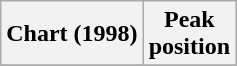<table class="wikitable">
<tr>
<th>Chart (1998)</th>
<th>Peak<br>position</th>
</tr>
<tr>
</tr>
</table>
